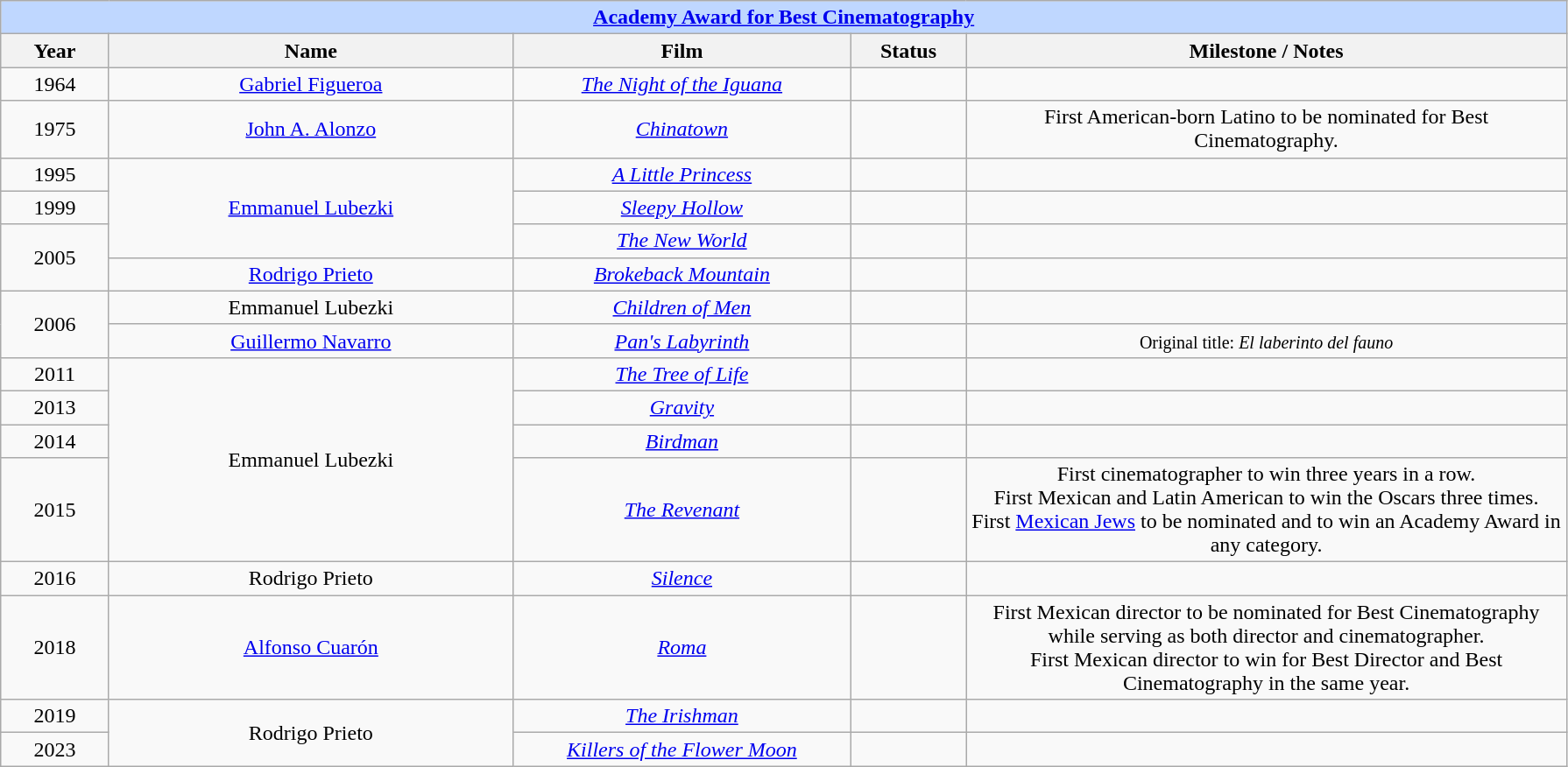<table class="wikitable" style="text-align: center">
<tr ---- bgcolor="#bfd7ff">
<td colspan=5 align=center><strong><a href='#'>Academy Award for Best Cinematography</a></strong></td>
</tr>
<tr ---- bgcolor="#ebf5ff">
<th width="75">Year</th>
<th width="300">Name</th>
<th width="250">Film</th>
<th width="80">Status</th>
<th width="450">Milestone / Notes</th>
</tr>
<tr>
<td>1964</td>
<td><a href='#'>Gabriel Figueroa</a></td>
<td><em><a href='#'>The Night of the Iguana</a></em></td>
<td></td>
<td></td>
</tr>
<tr>
<td>1975</td>
<td><a href='#'>John A. Alonzo</a></td>
<td><em><a href='#'>Chinatown</a></em></td>
<td></td>
<td>First American-born Latino to be nominated for Best Cinematography.</td>
</tr>
<tr>
<td>1995</td>
<td rowspan=3><a href='#'>Emmanuel Lubezki</a></td>
<td><em><a href='#'>A Little Princess</a></em></td>
<td></td>
<td></td>
</tr>
<tr>
<td>1999</td>
<td><em><a href='#'>Sleepy Hollow</a></em></td>
<td></td>
<td></td>
</tr>
<tr>
<td rowspan="2">2005</td>
<td><em><a href='#'>The New World</a></em></td>
<td></td>
<td></td>
</tr>
<tr>
<td><a href='#'>Rodrigo Prieto</a></td>
<td><em><a href='#'>Brokeback Mountain</a></em></td>
<td></td>
<td></td>
</tr>
<tr>
<td rowspan="2">2006</td>
<td>Emmanuel Lubezki</td>
<td><em><a href='#'>Children of Men</a></em></td>
<td></td>
<td></td>
</tr>
<tr>
<td><a href='#'>Guillermo Navarro</a></td>
<td><em><a href='#'>Pan's Labyrinth</a></em></td>
<td></td>
<td><small>Original title: <em>El laberinto del fauno</em></small></td>
</tr>
<tr>
<td>2011</td>
<td rowspan=4>Emmanuel Lubezki</td>
<td><em><a href='#'>The Tree of Life</a></em></td>
<td></td>
<td></td>
</tr>
<tr>
<td>2013</td>
<td><em><a href='#'>Gravity</a></em></td>
<td></td>
<td></td>
</tr>
<tr>
<td>2014</td>
<td><em><a href='#'>Birdman</a></em></td>
<td></td>
<td></td>
</tr>
<tr>
<td>2015</td>
<td><em><a href='#'>The Revenant</a></em></td>
<td></td>
<td>First cinematographer to win three years in a row.<br>First Mexican and Latin American to win the Oscars three times.<br>First <a href='#'>Mexican Jews</a> to be nominated and to win an Academy Award in any category.</td>
</tr>
<tr>
<td>2016</td>
<td>Rodrigo Prieto</td>
<td><em><a href='#'>Silence</a></em></td>
<td></td>
<td></td>
</tr>
<tr>
<td>2018</td>
<td><a href='#'>Alfonso Cuarón</a></td>
<td><em><a href='#'>Roma</a></em></td>
<td></td>
<td>First Mexican director to be nominated for Best Cinematography while serving as both director and cinematographer.<br>First Mexican director to win for Best Director and Best Cinematography in the same year.</td>
</tr>
<tr>
<td>2019</td>
<td rowspan=2>Rodrigo Prieto</td>
<td><em><a href='#'>The Irishman</a></em></td>
<td></td>
<td></td>
</tr>
<tr>
<td>2023</td>
<td><em><a href='#'>Killers of the Flower Moon</a></em></td>
<td></td>
<td></td>
</tr>
</table>
